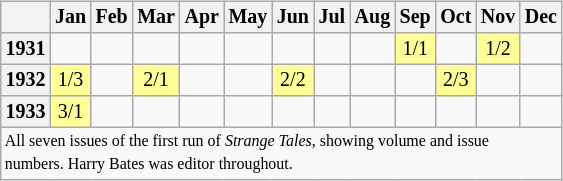<table class="wikitable" style="font-size: 10pt; line-height: 11pt; margin-right: 2em; text-align: center; float: left">
<tr>
<th></th>
<th>Jan</th>
<th>Feb</th>
<th>Mar</th>
<th>Apr</th>
<th>May</th>
<th>Jun</th>
<th>Jul</th>
<th>Aug</th>
<th>Sep</th>
<th>Oct</th>
<th>Nov</th>
<th>Dec</th>
</tr>
<tr>
<th>1931</th>
<td></td>
<td></td>
<td></td>
<td></td>
<td></td>
<td></td>
<td></td>
<td></td>
<td bgcolor=#ffff99>1/1</td>
<td></td>
<td bgcolor=#ffff99>1/2</td>
<td></td>
</tr>
<tr>
<th>1932</th>
<td bgcolor=#ffff99>1/3</td>
<td></td>
<td bgcolor=#ffff99>2/1</td>
<td></td>
<td></td>
<td bgcolor=#ffff99>2/2</td>
<td></td>
<td></td>
<td></td>
<td bgcolor=#ffff99>2/3</td>
<td></td>
<td></td>
</tr>
<tr>
<th>1933</th>
<td bgcolor=#ffff99>3/1</td>
<td></td>
<td></td>
<td></td>
<td></td>
<td></td>
<td></td>
<td></td>
<td></td>
<td></td>
<td></td>
<td></td>
</tr>
<tr>
<td colspan="13" style="font-size: 8pt; text-align:left">All seven issues of the first run of <em>Strange Tales</em>, showing volume and issue<br>numbers.  Harry Bates was editor throughout.</td>
</tr>
</table>
